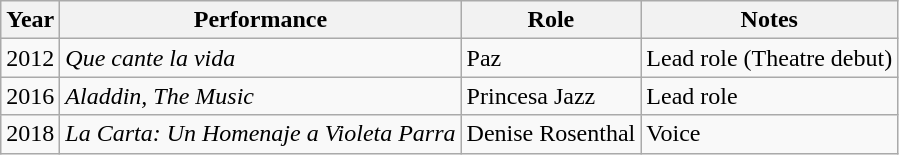<table class="wikitable">
<tr>
<th>Year</th>
<th>Performance</th>
<th>Role</th>
<th>Notes</th>
</tr>
<tr>
<td>2012</td>
<td><em>Que cante la vida</em></td>
<td>Paz</td>
<td>Lead role (Theatre debut)</td>
</tr>
<tr>
<td>2016</td>
<td><em>Aladdin, The Music</em></td>
<td>Princesa Jazz</td>
<td>Lead role</td>
</tr>
<tr>
<td>2018</td>
<td><em>La Carta: Un Homenaje a Violeta Parra</em></td>
<td>Denise Rosenthal</td>
<td>Voice</td>
</tr>
</table>
